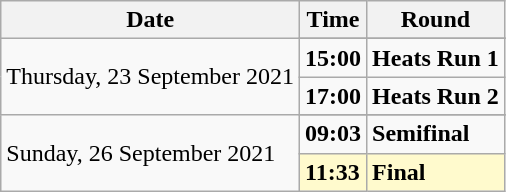<table class="wikitable">
<tr>
<th>Date</th>
<th>Time</th>
<th>Round</th>
</tr>
<tr>
<td rowspan=3>Thursday, 23 September 2021</td>
</tr>
<tr>
<td><strong>15:00</strong></td>
<td><strong>Heats Run 1</strong></td>
</tr>
<tr>
<td><strong>17:00</strong></td>
<td><strong>Heats Run 2</strong></td>
</tr>
<tr>
<td rowspan=3>Sunday, 26 September 2021</td>
</tr>
<tr>
<td><strong>09:03</strong></td>
<td><strong>Semifinal</strong></td>
</tr>
<tr style=background:lemonchiffon>
<td><strong>11:33</strong></td>
<td><strong>Final</strong></td>
</tr>
</table>
